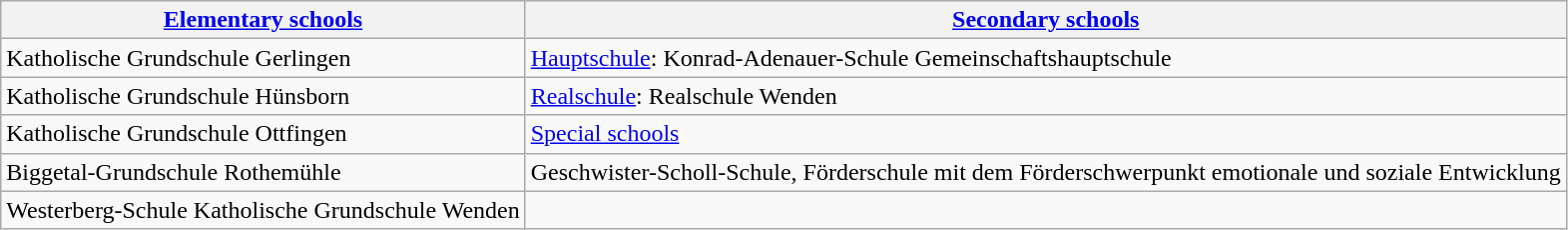<table class="wikitable">
<tr>
<th class="bgcolor6"><a href='#'>Elementary schools</a></th>
<th class="bgcolor8"><a href='#'>Secondary schools</a></th>
</tr>
<tr>
<td class="bgcolor6">Katholische Grundschule Gerlingen</td>
<td class="bgcolor8"><a href='#'>Hauptschule</a>: Konrad-Adenauer-Schule Gemeinschaftshauptschule</td>
</tr>
<tr>
<td class="bgcolor6">Katholische Grundschule Hünsborn</td>
<td class="bgcolor8"><a href='#'>Realschule</a>: Realschule Wenden</td>
</tr>
<tr>
<td class="bgcolor6">Katholische Grundschule Ottfingen</td>
<td class="bgcolor8"><a href='#'>Special schools</a></td>
</tr>
<tr>
<td class="bgcolor6">Biggetal-Grundschule Rothemühle</td>
<td class="bgcolor8">Geschwister-Scholl-Schule, Förderschule mit dem Förderschwerpunkt emotionale und soziale Entwicklung</td>
</tr>
<tr>
<td class="bgcolor6">Westerberg-Schule Katholische Grundschule Wenden</td>
<td class="bgcolor8"></td>
</tr>
</table>
